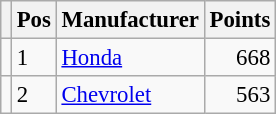<table class="wikitable" style="font-size: 95%;">
<tr>
<th></th>
<th>Pos</th>
<th>Manufacturer</th>
<th>Points</th>
</tr>
<tr>
<td align="left"></td>
<td>1</td>
<td> <a href='#'>Honda</a></td>
<td align="right">668</td>
</tr>
<tr>
<td align="left"></td>
<td>2</td>
<td> <a href='#'>Chevrolet</a></td>
<td align="right">563</td>
</tr>
</table>
